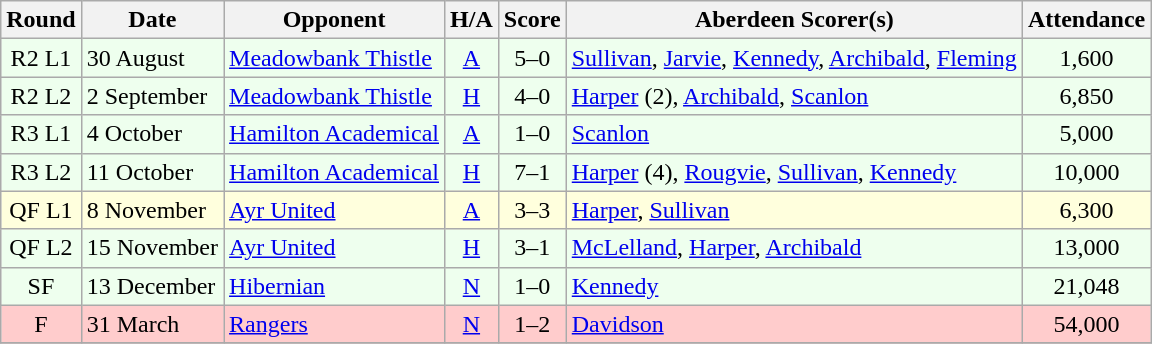<table class="wikitable" style="text-align:center">
<tr>
<th>Round</th>
<th>Date</th>
<th>Opponent</th>
<th>H/A</th>
<th>Score</th>
<th>Aberdeen Scorer(s)</th>
<th>Attendance</th>
</tr>
<tr bgcolor=#EEFFEE>
<td>R2 L1</td>
<td align=left>30 August</td>
<td align=left><a href='#'>Meadowbank Thistle</a></td>
<td><a href='#'>A</a></td>
<td>5–0</td>
<td align=left><a href='#'>Sullivan</a>, <a href='#'>Jarvie</a>, <a href='#'>Kennedy</a>, <a href='#'>Archibald</a>, <a href='#'>Fleming</a></td>
<td>1,600</td>
</tr>
<tr bgcolor=#EEFFEE>
<td>R2 L2</td>
<td align=left>2 September</td>
<td align=left><a href='#'>Meadowbank Thistle</a></td>
<td><a href='#'>H</a></td>
<td>4–0</td>
<td align=left><a href='#'>Harper</a> (2), <a href='#'>Archibald</a>, <a href='#'>Scanlon</a></td>
<td>6,850</td>
</tr>
<tr bgcolor=#EEFFEE>
<td>R3 L1</td>
<td align=left>4 October</td>
<td align=left><a href='#'>Hamilton Academical</a></td>
<td><a href='#'>A</a></td>
<td>1–0</td>
<td align=left><a href='#'>Scanlon</a></td>
<td>5,000</td>
</tr>
<tr bgcolor=#EEFFEE>
<td>R3 L2</td>
<td align=left>11 October</td>
<td align=left><a href='#'>Hamilton Academical</a></td>
<td><a href='#'>H</a></td>
<td>7–1</td>
<td align=left><a href='#'>Harper</a> (4), <a href='#'>Rougvie</a>, <a href='#'>Sullivan</a>, <a href='#'>Kennedy</a></td>
<td>10,000</td>
</tr>
<tr bgcolor=#FFFFDD>
<td>QF L1</td>
<td align=left>8 November</td>
<td align=left><a href='#'>Ayr United</a></td>
<td><a href='#'>A</a></td>
<td>3–3</td>
<td align=left><a href='#'>Harper</a>, <a href='#'>Sullivan</a></td>
<td>6,300</td>
</tr>
<tr bgcolor=#EEFFEE>
<td>QF L2</td>
<td align=left>15 November</td>
<td align=left><a href='#'>Ayr United</a></td>
<td><a href='#'>H</a></td>
<td>3–1</td>
<td align=left><a href='#'>McLelland</a>, <a href='#'>Harper</a>, <a href='#'>Archibald</a></td>
<td>13,000</td>
</tr>
<tr bgcolor=#EEFFEE>
<td>SF</td>
<td align=left>13 December</td>
<td align=left><a href='#'>Hibernian</a></td>
<td><a href='#'>N</a></td>
<td>1–0</td>
<td align=left><a href='#'>Kennedy</a></td>
<td>21,048</td>
</tr>
<tr bgcolor=#FFCCCC>
<td>F</td>
<td align=left>31 March</td>
<td align=left><a href='#'>Rangers</a></td>
<td><a href='#'>N</a></td>
<td>1–2</td>
<td align=left><a href='#'>Davidson</a></td>
<td>54,000</td>
</tr>
<tr>
</tr>
</table>
